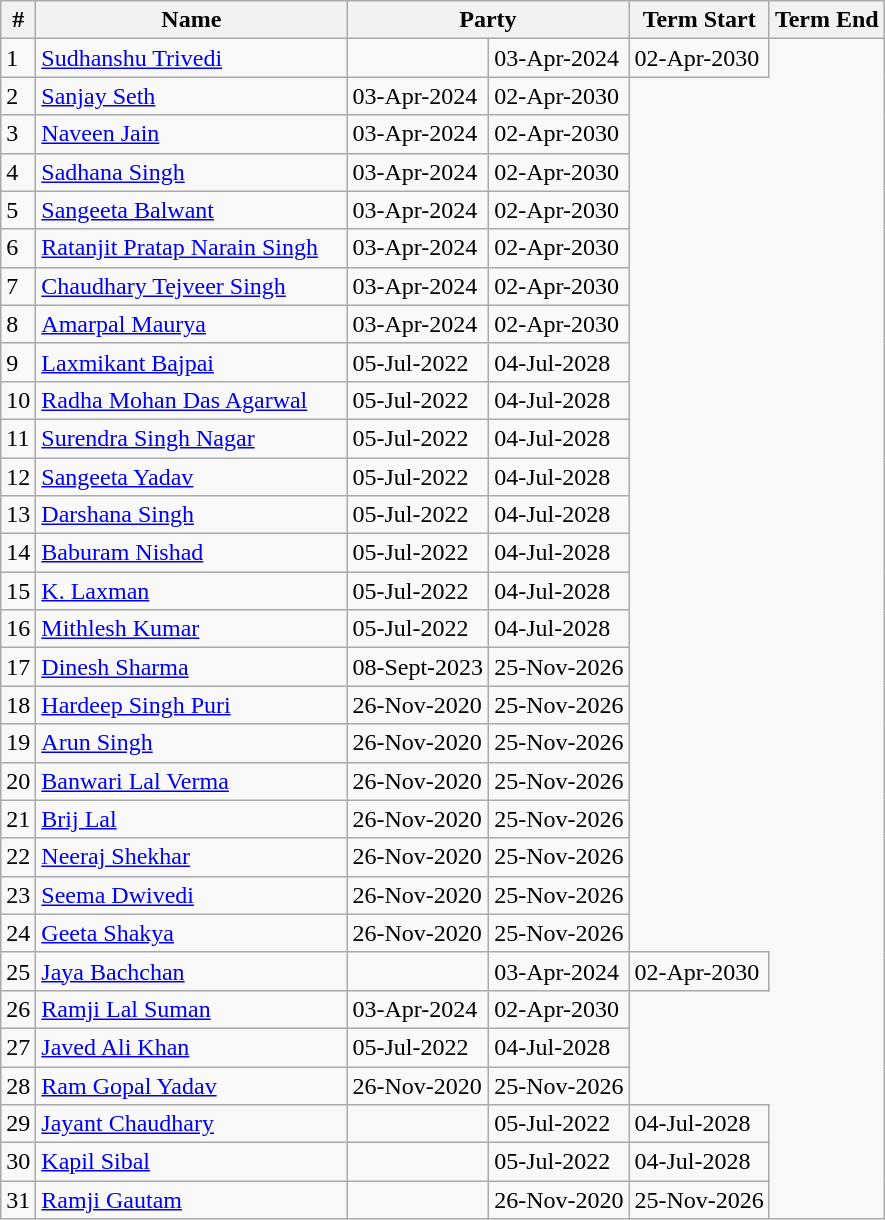<table class="wikitable sortable">
<tr>
<th>#</th>
<th style="width:200px">Name</th>
<th colspan="2">Party</th>
<th>Term Start</th>
<th>Term End</th>
</tr>
<tr>
<td>1</td>
<td><a href='#'>Sudhanshu Trivedi</a></td>
<td></td>
<td>03-Apr-2024</td>
<td>02-Apr-2030</td>
</tr>
<tr>
<td>2</td>
<td><a href='#'>Sanjay Seth</a></td>
<td>03-Apr-2024</td>
<td>02-Apr-2030</td>
</tr>
<tr>
<td>3</td>
<td><a href='#'>Naveen Jain</a></td>
<td>03-Apr-2024</td>
<td>02-Apr-2030</td>
</tr>
<tr>
<td>4</td>
<td><a href='#'>Sadhana Singh</a></td>
<td>03-Apr-2024</td>
<td>02-Apr-2030</td>
</tr>
<tr>
<td>5</td>
<td><a href='#'>Sangeeta Balwant</a></td>
<td>03-Apr-2024</td>
<td>02-Apr-2030</td>
</tr>
<tr>
<td>6</td>
<td><a href='#'>Ratanjit Pratap Narain Singh</a></td>
<td>03-Apr-2024</td>
<td>02-Apr-2030</td>
</tr>
<tr>
<td>7</td>
<td><a href='#'>Chaudhary Tejveer Singh</a></td>
<td>03-Apr-2024</td>
<td>02-Apr-2030</td>
</tr>
<tr>
<td>8</td>
<td><a href='#'>Amarpal Maurya</a></td>
<td>03-Apr-2024</td>
<td>02-Apr-2030</td>
</tr>
<tr>
<td>9</td>
<td><a href='#'>Laxmikant Bajpai</a></td>
<td>05-Jul-2022</td>
<td>04-Jul-2028</td>
</tr>
<tr>
<td>10</td>
<td><a href='#'>Radha Mohan Das Agarwal</a></td>
<td>05-Jul-2022</td>
<td>04-Jul-2028</td>
</tr>
<tr>
<td>11</td>
<td><a href='#'>Surendra Singh Nagar</a></td>
<td>05-Jul-2022</td>
<td>04-Jul-2028</td>
</tr>
<tr>
<td>12</td>
<td><a href='#'>Sangeeta Yadav</a></td>
<td>05-Jul-2022</td>
<td>04-Jul-2028</td>
</tr>
<tr>
<td>13</td>
<td><a href='#'>Darshana Singh</a></td>
<td>05-Jul-2022</td>
<td>04-Jul-2028</td>
</tr>
<tr>
<td>14</td>
<td><a href='#'>Baburam Nishad</a></td>
<td>05-Jul-2022</td>
<td>04-Jul-2028</td>
</tr>
<tr>
<td>15</td>
<td><a href='#'>K. Laxman</a></td>
<td>05-Jul-2022</td>
<td>04-Jul-2028</td>
</tr>
<tr>
<td>16</td>
<td><a href='#'>Mithlesh Kumar</a></td>
<td>05-Jul-2022</td>
<td>04-Jul-2028</td>
</tr>
<tr>
<td>17</td>
<td><a href='#'>Dinesh Sharma</a></td>
<td>08-Sept-2023</td>
<td>25-Nov-2026</td>
</tr>
<tr>
<td>18</td>
<td><a href='#'>Hardeep Singh Puri</a></td>
<td>26-Nov-2020</td>
<td>25-Nov-2026</td>
</tr>
<tr>
<td>19</td>
<td><a href='#'>Arun Singh</a></td>
<td>26-Nov-2020</td>
<td>25-Nov-2026</td>
</tr>
<tr>
<td>20</td>
<td><a href='#'>Banwari Lal Verma</a></td>
<td>26-Nov-2020</td>
<td>25-Nov-2026</td>
</tr>
<tr>
<td>21</td>
<td><a href='#'>Brij Lal</a></td>
<td>26-Nov-2020</td>
<td>25-Nov-2026</td>
</tr>
<tr>
<td>22</td>
<td><a href='#'>Neeraj Shekhar</a></td>
<td>26-Nov-2020</td>
<td>25-Nov-2026</td>
</tr>
<tr>
<td>23</td>
<td><a href='#'>Seema Dwivedi</a></td>
<td>26-Nov-2020</td>
<td>25-Nov-2026</td>
</tr>
<tr>
<td>24</td>
<td><a href='#'>Geeta Shakya</a></td>
<td>26-Nov-2020</td>
<td>25-Nov-2026</td>
</tr>
<tr>
<td>25</td>
<td><a href='#'>Jaya Bachchan</a></td>
<td></td>
<td>03-Apr-2024</td>
<td>02-Apr-2030</td>
</tr>
<tr>
<td>26</td>
<td><a href='#'>Ramji Lal Suman</a></td>
<td>03-Apr-2024</td>
<td>02-Apr-2030</td>
</tr>
<tr>
<td>27</td>
<td><a href='#'>Javed Ali Khan</a></td>
<td>05-Jul-2022</td>
<td>04-Jul-2028</td>
</tr>
<tr>
<td>28</td>
<td><a href='#'>Ram Gopal Yadav</a></td>
<td>26-Nov-2020</td>
<td>25-Nov-2026</td>
</tr>
<tr>
<td>29</td>
<td><a href='#'>Jayant Chaudhary</a></td>
<td></td>
<td>05-Jul-2022</td>
<td>04-Jul-2028</td>
</tr>
<tr>
<td>30</td>
<td><a href='#'>Kapil Sibal</a></td>
<td></td>
<td>05-Jul-2022</td>
<td>04-Jul-2028</td>
</tr>
<tr>
<td>31</td>
<td><a href='#'>Ramji Gautam</a></td>
<td></td>
<td>26-Nov-2020</td>
<td>25-Nov-2026</td>
</tr>
</table>
